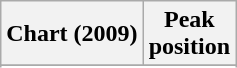<table class="wikitable sortable plainrowheaders" style="text-align:center">
<tr>
<th scope="col">Chart (2009)</th>
<th scope="col">Peak<br>position</th>
</tr>
<tr>
</tr>
<tr>
</tr>
</table>
